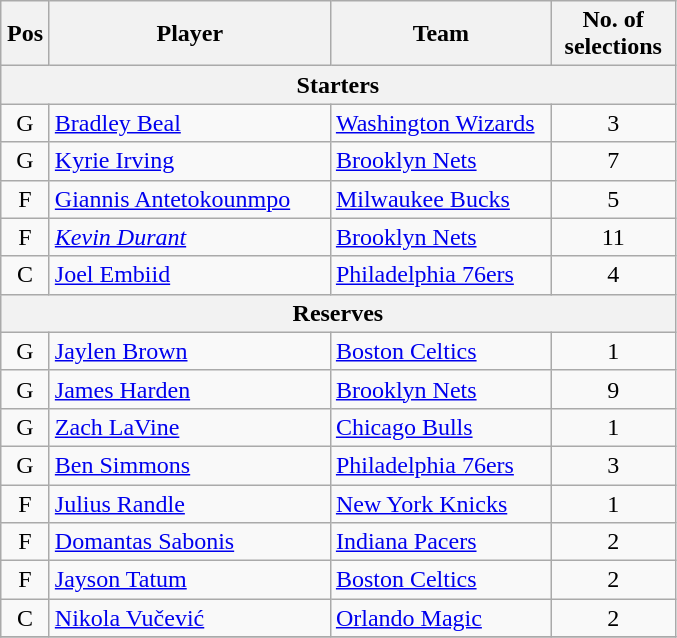<table class="wikitable" style="text-align:center">
<tr>
<th scope="col" width="25px">Pos</th>
<th scope="col" width="180px">Player</th>
<th scope="col" width="140px">Team</th>
<th scope="col" width="75px">No. of selections</th>
</tr>
<tr>
<th scope="col" colspan="4">Starters</th>
</tr>
<tr>
<td>G</td>
<td style="text-align:left"><a href='#'>Bradley Beal</a></td>
<td style="text-align:left"><a href='#'>Washington Wizards</a></td>
<td>3</td>
</tr>
<tr>
<td>G</td>
<td style="text-align:left"><a href='#'>Kyrie Irving</a></td>
<td style="text-align:left"><a href='#'>Brooklyn Nets</a></td>
<td>7</td>
</tr>
<tr>
<td>F</td>
<td style="text-align:left"><a href='#'>Giannis Antetokounmpo</a></td>
<td style="text-align:left"><a href='#'>Milwaukee Bucks</a></td>
<td>5</td>
</tr>
<tr>
<td>F</td>
<td style="text-align:left"><em><a href='#'>Kevin Durant</a></em></td>
<td style="text-align:left"><a href='#'>Brooklyn Nets</a></td>
<td>11</td>
</tr>
<tr>
<td>C</td>
<td style="text-align:left"><a href='#'>Joel Embiid</a></td>
<td style="text-align:left"><a href='#'>Philadelphia 76ers</a></td>
<td>4</td>
</tr>
<tr>
<th scope="col" colspan="4">Reserves</th>
</tr>
<tr>
<td>G</td>
<td style="text-align:left"><a href='#'>Jaylen Brown</a></td>
<td style="text-align:left"><a href='#'>Boston Celtics</a></td>
<td>1</td>
</tr>
<tr>
<td>G</td>
<td style="text-align:left"><a href='#'>James Harden</a></td>
<td style="text-align:left"><a href='#'>Brooklyn Nets</a></td>
<td>9</td>
</tr>
<tr>
<td>G</td>
<td style="text-align:left"><a href='#'>Zach LaVine</a></td>
<td style="text-align:left"><a href='#'>Chicago Bulls</a></td>
<td>1</td>
</tr>
<tr>
<td>G</td>
<td style="text-align:left"><a href='#'>Ben Simmons</a></td>
<td style="text-align:left"><a href='#'>Philadelphia 76ers</a></td>
<td>3</td>
</tr>
<tr>
<td>F</td>
<td style="text-align:left"><a href='#'>Julius Randle</a></td>
<td style="text-align:left"><a href='#'>New York Knicks</a></td>
<td>1</td>
</tr>
<tr>
<td>F</td>
<td style="text-align:left"><a href='#'>Domantas Sabonis</a></td>
<td style="text-align:left"><a href='#'>Indiana Pacers</a></td>
<td>2</td>
</tr>
<tr>
<td>F</td>
<td style="text-align:left"><a href='#'>Jayson Tatum</a></td>
<td style="text-align:left"><a href='#'>Boston Celtics</a></td>
<td>2</td>
</tr>
<tr>
<td>C</td>
<td style="text-align:left"><a href='#'>Nikola Vučević</a></td>
<td style="text-align:left"><a href='#'>Orlando Magic</a></td>
<td>2</td>
</tr>
<tr>
</tr>
</table>
